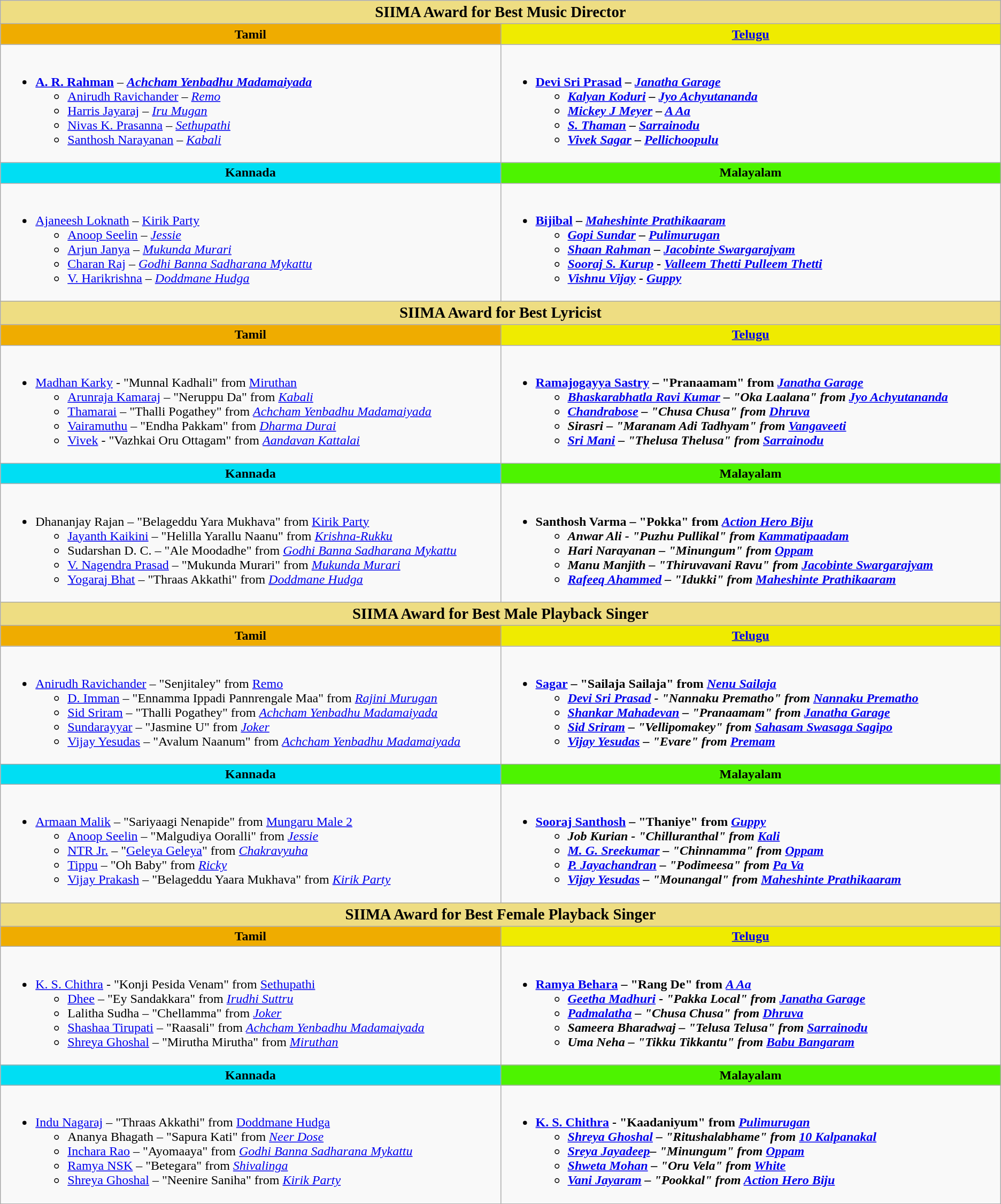<table class="wikitable" |>
<tr>
<th colspan="2" ! style="background:#eedd82; width:3000px; text-align:center;"><big><strong>SIIMA Award for Best Music Director</strong></big></th>
</tr>
<tr>
<th ! style="background:#efac00; width:50%; text-align:center;">Tamil</th>
<th ! style="background:#efeb00; text-align:center;"><a href='#'>Telugu</a></th>
</tr>
<tr>
<td valign="top"><br><ul><li><strong><a href='#'>A. R. Rahman</a></strong> – <strong><em><a href='#'>Achcham Yenbadhu Madamaiyada</a></em></strong><ul><li><a href='#'>Anirudh Ravichander</a> – <em><a href='#'>Remo</a></em></li><li><a href='#'>Harris Jayaraj</a> – <em><a href='#'>Iru Mugan</a></em></li><li><a href='#'>Nivas K. Prasanna</a> – <em><a href='#'>Sethupathi</a></em></li><li><a href='#'>Santhosh Narayanan</a> – <em><a href='#'>Kabali</a></em></li></ul></li></ul></td>
<td valign="top"><br><ul><li><strong><a href='#'>Devi Sri Prasad</a> – <em><a href='#'>Janatha Garage</a><strong><em><ul><li><a href='#'>Kalyan Koduri</a> – </em><a href='#'>Jyo Achyutananda</a><em></li><li><a href='#'>Mickey J Meyer</a> – </em><a href='#'>A Aa</a><em></li><li><a href='#'>S. Thaman</a> – </em><a href='#'>Sarrainodu</a><em></li><li><a href='#'>Vivek Sagar</a> – </em><a href='#'>Pellichoopulu</a><em></li></ul></li></ul></td>
</tr>
<tr>
<th ! style="background:#00def3; text-align:center;">Kannada</th>
<th ! style="background:#4df300; text-align:center;">Malayalam</th>
</tr>
<tr>
<td><br><ul><li></strong><a href='#'>Ajaneesh Loknath</a> – </em><a href='#'>Kirik Party</a></em></strong><ul><li><a href='#'>Anoop Seelin</a> – <em><a href='#'>Jessie</a></em></li><li><a href='#'>Arjun Janya</a> – <em><a href='#'>Mukunda Murari</a></em></li><li><a href='#'>Charan Raj</a> – <em><a href='#'>Godhi Banna Sadharana Mykattu</a></em></li><li><a href='#'>V. Harikrishna</a> – <em><a href='#'>Doddmane Hudga</a></em></li></ul></li></ul></td>
<td><br><ul><li><strong><a href='#'>Bijibal</a> – <em><a href='#'>Maheshinte Prathikaaram</a><strong><em><ul><li><a href='#'>Gopi Sundar</a> – </em><a href='#'>Pulimurugan</a><em></li><li><a href='#'>Shaan Rahman</a> – </em><a href='#'>Jacobinte Swargarajyam</a><em></li><li><a href='#'>Sooraj S. Kurup</a> - </em><a href='#'>Valleem Thetti Pulleem Thetti</a><em></li><li><a href='#'>Vishnu Vijay</a> - </em><a href='#'>Guppy</a><em></li></ul></li></ul></td>
</tr>
<tr>
<th colspan="2" ! style="background:#eedd82; text-align:center;"><big></strong>SIIMA Award for Best Lyricist<strong></big></th>
</tr>
<tr>
<th ! style="background:#efac00; text-align:center;">Tamil</th>
<th ! style="background:#efeb00; text-align:center;"><a href='#'>Telugu</a></th>
</tr>
<tr>
<td valign="top"><br><ul><li></strong><a href='#'>Madhan Karky</a> - "Munnal Kadhali" from </em><a href='#'>Miruthan</a></em></strong><ul><li><a href='#'>Arunraja Kamaraj</a> – "Neruppu Da" from <em><a href='#'>Kabali</a></em></li><li><a href='#'>Thamarai</a> – "Thalli Pogathey" from <em><a href='#'>Achcham Yenbadhu Madamaiyada</a></em></li><li><a href='#'>Vairamuthu</a> – "Endha Pakkam" from <em><a href='#'>Dharma Durai</a></em></li><li><a href='#'>Vivek</a> - "Vazhkai Oru Ottagam" from <em><a href='#'>Aandavan Kattalai</a></em></li></ul></li></ul></td>
<td valign="top"><br><ul><li><strong><a href='#'>Ramajogayya Sastry</a> – "Pranaamam" from <em><a href='#'>Janatha Garage</a><strong><em><ul><li><a href='#'>Bhaskarabhatla Ravi Kumar</a> – "Oka Laalana" from </em><a href='#'>Jyo Achyutananda</a><em></li><li><a href='#'>Chandrabose</a> – "Chusa Chusa" from </em><a href='#'>Dhruva</a><em></li><li>Sirasri – "Maranam Adi Tadhyam" from </em><a href='#'>Vangaveeti</a><em></li><li><a href='#'>Sri Mani</a> – "Thelusa Thelusa" from </em><a href='#'>Sarrainodu</a><em></li></ul></li></ul></td>
</tr>
<tr>
<th ! style="background:#00def3; text-align:center;">Kannada</th>
<th ! style="background:#4df300; text-align:center;">Malayalam</th>
</tr>
<tr>
<td><br><ul><li></strong>Dhananjay Rajan – "Belageddu Yara Mukhava" from </em><a href='#'>Kirik Party</a></em></strong><ul><li><a href='#'>Jayanth Kaikini</a> – "Helilla Yarallu Naanu" from <em><a href='#'>Krishna-Rukku</a></em></li><li>Sudarshan D. C. – "Ale Moodadhe" from <em><a href='#'>Godhi Banna Sadharana Mykattu</a></em></li><li><a href='#'>V. Nagendra Prasad</a> – "Mukunda Murari" from <em><a href='#'>Mukunda Murari</a></em></li><li><a href='#'>Yogaraj Bhat</a> – "Thraas Akkathi" from <em><a href='#'>Doddmane Hudga</a></em></li></ul></li></ul></td>
<td><br><ul><li><strong>Santhosh Varma – "Pokka" from <em><a href='#'>Action Hero Biju</a><strong><em><ul><li>Anwar Ali - "Puzhu Pullikal" from </em><a href='#'>Kammatipaadam</a><em></li><li>Hari Narayanan – "Minungum" from </em><a href='#'>Oppam</a><em></li><li>Manu Manjith – "Thiruvavani Ravu" from </em><a href='#'>Jacobinte Swargarajyam</a><em></li><li><a href='#'>Rafeeq Ahammed</a> – "Idukki" from </em><a href='#'>Maheshinte Prathikaaram</a><em></li></ul></li></ul></td>
</tr>
<tr>
<th colspan="2" ! style="background:#eedd82; text-align:center;"><big></strong>SIIMA Award for Best Male Playback Singer<strong></big></th>
</tr>
<tr>
<th ! style="background:#efac00; text-align:center;">Tamil</th>
<th ! style="background:#efeb00; text-align:center;"><a href='#'>Telugu</a></th>
</tr>
<tr>
<td valign="top"><br><ul><li></strong><a href='#'>Anirudh Ravichander</a> – "Senjitaley" from </em><a href='#'>Remo</a></em></strong><ul><li><a href='#'>D. Imman</a> – "Ennamma Ippadi Pannrengale Maa" from <em><a href='#'>Rajini Murugan</a></em></li><li><a href='#'>Sid Sriram</a> – "Thalli Pogathey" from <em><a href='#'>Achcham Yenbadhu Madamaiyada</a></em></li><li><a href='#'>Sundarayyar</a> – "Jasmine U" from <em><a href='#'>Joker</a></em></li><li><a href='#'>Vijay Yesudas</a> – "Avalum Naanum" from <em><a href='#'>Achcham Yenbadhu Madamaiyada</a></em></li></ul></li></ul></td>
<td valign="top"><br><ul><li><a href='#'><strong>Sagar</strong></a> <strong>– "Sailaja Sailaja" from <em><a href='#'>Nenu Sailaja</a><strong><em><ul><li><a href='#'>Devi Sri Prasad</a> - "Nannaku Prematho" from </em><a href='#'>Nannaku Prematho</a><em></li><li><a href='#'>Shankar Mahadevan</a> – "Pranaamam" from </em><a href='#'>Janatha Garage</a><em></li><li><a href='#'>Sid Sriram</a> – "Vellipomakey" from </em><a href='#'>Sahasam Swasaga Sagipo</a><em></li><li><a href='#'>Vijay Yesudas</a> – "Evare" from </em><a href='#'>Premam</a><em></li></ul></li></ul></td>
</tr>
<tr>
<th ! style="background:#00def3; text-align:center;">Kannada</th>
<th ! style="background:#4df300; text-align:center;">Malayalam</th>
</tr>
<tr>
<td><br><ul><li></strong><a href='#'>Armaan Malik</a> – "Sariyaagi Nenapide" from </em><a href='#'>Mungaru Male 2</a></em></strong><ul><li><a href='#'>Anoop Seelin</a> – "Malgudiya Ooralli" from <em><a href='#'>Jessie</a></em></li><li><a href='#'>NTR Jr.</a> – "<a href='#'>Geleya Geleya</a>" from <em><a href='#'>Chakravyuha</a></em></li><li><a href='#'>Tippu</a> – "Oh Baby" from <em><a href='#'>Ricky</a></em></li><li><a href='#'>Vijay Prakash</a> – "Belageddu Yaara Mukhava" from <em><a href='#'>Kirik Party</a></em></li></ul></li></ul></td>
<td><br><ul><li><strong><a href='#'>Sooraj Santhosh</a> – "Thaniye" from <em><a href='#'>Guppy</a><strong><em><ul><li>Job Kurian - "Chilluranthal" from </em><a href='#'>Kali</a><em></li><li><a href='#'>M. G. Sreekumar</a> – "Chinnamma" from </em><a href='#'>Oppam</a><em></li><li><a href='#'>P. Jayachandran</a> – "Podimeesa" from </em><a href='#'>Pa Va</a><em></li><li><a href='#'>Vijay Yesudas</a> – "Mounangal" from </em><a href='#'>Maheshinte Prathikaaram</a><em></li></ul></li></ul></td>
</tr>
<tr>
<th colspan="2" ! style="background:#eedd82; text-align:center;"><big></strong>SIIMA Award for Best Female Playback Singer<strong></big></th>
</tr>
<tr>
<th ! style="background:#efac00; text-align:center;">Tamil</th>
<th ! style="background:#efeb00; text-align:center;"><a href='#'>Telugu</a></th>
</tr>
<tr>
<td valign="top"><br><ul><li></strong><a href='#'>K. S. Chithra</a> - "Konji Pesida Venam" from </em><a href='#'>Sethupathi</a></em></strong><ul><li><a href='#'>Dhee</a> – "Ey Sandakkara" from <em><a href='#'>Irudhi Suttru</a></em></li><li>Lalitha Sudha – "Chellamma" from <em><a href='#'>Joker</a></em></li><li><a href='#'>Shashaa Tirupati</a> – "Raasali" from <em><a href='#'>Achcham Yenbadhu Madamaiyada</a></em></li><li><a href='#'>Shreya Ghoshal</a> – "Mirutha Mirutha" from <em><a href='#'>Miruthan</a></em></li></ul></li></ul></td>
<td valign="top"><br><ul><li><strong><a href='#'>Ramya Behara</a></strong> <strong>– "Rang De" from <em><a href='#'>A Aa</a><strong><em><ul><li><a href='#'>Geetha Madhuri</a> - "Pakka Local" from </em><a href='#'>Janatha Garage</a><em></li><li><a href='#'>Padmalatha</a> – "Chusa Chusa" from </em><a href='#'>Dhruva</a><em></li><li>Sameera Bharadwaj – "Telusa Telusa" from </em><a href='#'>Sarrainodu</a><em></li><li>Uma Neha – "Tikku Tikkantu" from </em><a href='#'>Babu Bangaram</a><em></li></ul></li></ul></td>
</tr>
<tr>
<th ! style="background:#00def3; text-align:center;">Kannada</th>
<th ! style="background:#4df300; text-align:center;">Malayalam</th>
</tr>
<tr>
<td><br><ul><li></strong><a href='#'>Indu Nagaraj</a> – "Thraas Akkathi" from </em><a href='#'>Doddmane Hudga</a></em></strong><ul><li>Ananya Bhagath – "Sapura Kati" from <em><a href='#'>Neer Dose</a></em></li><li><a href='#'>Inchara Rao</a> – "Ayomaaya" from <em><a href='#'>Godhi Banna Sadharana Mykattu</a></em></li><li><a href='#'>Ramya NSK</a> – "Betegara" from <em><a href='#'>Shivalinga</a></em></li><li><a href='#'>Shreya Ghoshal</a> – "Neenire Saniha" from <em><a href='#'>Kirik Party</a></em></li></ul></li></ul></td>
<td><br><ul><li><strong><a href='#'>K. S. Chithra</a> - "Kaadaniyum" from <em><a href='#'>Pulimurugan</a><strong><em><ul><li><a href='#'>Shreya Ghoshal</a> – "Ritushalabhame" from </em><a href='#'>10 Kalpanakal</a><em></li><li><a href='#'>Sreya Jayadeep</a>– "Minungum" from </em><a href='#'>Oppam</a><em></li><li><a href='#'>Shweta Mohan</a> – "Oru Vela" from </em><a href='#'>White</a><em></li><li><a href='#'>Vani Jayaram</a> – "Pookkal" from </em><a href='#'>Action Hero Biju</a><em></li></ul></li></ul></td>
</tr>
</table>
